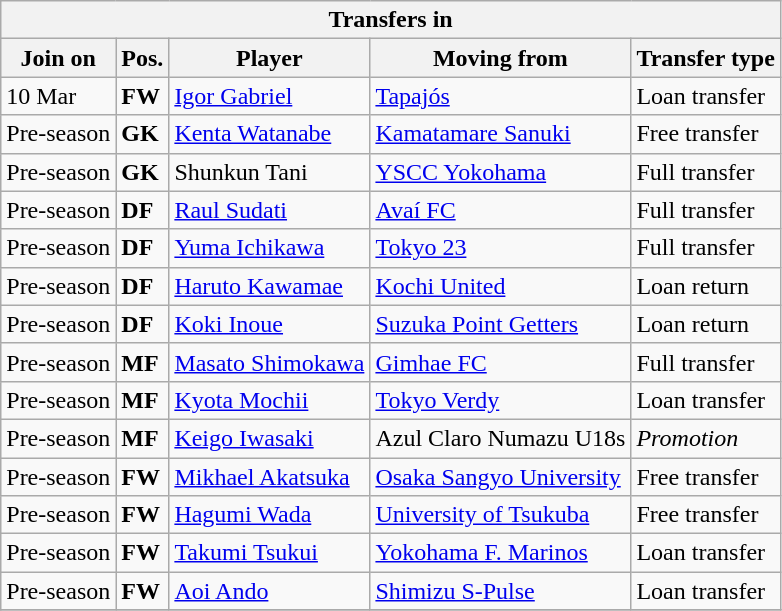<table class="wikitable sortable" style=“text-align:left;>
<tr>
<th colspan="5">Transfers in</th>
</tr>
<tr>
<th>Join on</th>
<th>Pos.</th>
<th>Player</th>
<th>Moving from</th>
<th>Transfer type</th>
</tr>
<tr>
<td>10 Mar</td>
<td><strong>FW</strong></td>
<td> <a href='#'>Igor Gabriel</a></td>
<td> <a href='#'>Tapajós</a></td>
<td>Loan transfer</td>
</tr>
<tr>
<td>Pre-season</td>
<td><strong>GK</strong></td>
<td> <a href='#'>Kenta Watanabe</a></td>
<td> <a href='#'>Kamatamare Sanuki</a></td>
<td>Free transfer</td>
</tr>
<tr>
<td>Pre-season</td>
<td><strong>GK</strong></td>
<td> Shunkun Tani</td>
<td> <a href='#'>YSCC Yokohama</a></td>
<td>Full transfer</td>
</tr>
<tr>
<td>Pre-season</td>
<td><strong>DF</strong></td>
<td> <a href='#'>Raul Sudati</a></td>
<td> <a href='#'>Avaí FC</a></td>
<td>Full transfer</td>
</tr>
<tr>
<td>Pre-season</td>
<td><strong>DF</strong></td>
<td> <a href='#'>Yuma Ichikawa</a></td>
<td> <a href='#'>Tokyo 23</a></td>
<td>Full transfer</td>
</tr>
<tr>
<td>Pre-season</td>
<td><strong>DF</strong></td>
<td> <a href='#'>Haruto Kawamae</a></td>
<td> <a href='#'>Kochi United</a></td>
<td>Loan return</td>
</tr>
<tr>
<td>Pre-season</td>
<td><strong>DF</strong></td>
<td> <a href='#'>Koki Inoue</a></td>
<td> <a href='#'>Suzuka Point Getters</a></td>
<td>Loan return</td>
</tr>
<tr>
<td>Pre-season</td>
<td><strong>MF</strong></td>
<td> <a href='#'>Masato Shimokawa</a></td>
<td> <a href='#'>Gimhae FC</a></td>
<td>Full transfer</td>
</tr>
<tr>
<td>Pre-season</td>
<td><strong>MF</strong></td>
<td> <a href='#'>Kyota Mochii</a></td>
<td> <a href='#'>Tokyo Verdy</a></td>
<td>Loan transfer</td>
</tr>
<tr>
<td>Pre-season</td>
<td><strong>MF</strong></td>
<td> <a href='#'>Keigo Iwasaki</a></td>
<td>Azul Claro Numazu U18s</td>
<td><em>Promotion</em></td>
</tr>
<tr>
<td>Pre-season</td>
<td><strong>FW</strong></td>
<td> <a href='#'>Mikhael Akatsuka</a></td>
<td> <a href='#'>Osaka Sangyo University</a></td>
<td>Free transfer</td>
</tr>
<tr>
<td>Pre-season</td>
<td><strong>FW</strong></td>
<td> <a href='#'>Hagumi Wada</a></td>
<td> <a href='#'>University of Tsukuba</a></td>
<td>Free transfer</td>
</tr>
<tr>
<td>Pre-season</td>
<td><strong>FW</strong></td>
<td> <a href='#'>Takumi Tsukui</a></td>
<td> <a href='#'>Yokohama F. Marinos</a></td>
<td>Loan transfer</td>
</tr>
<tr>
<td>Pre-season</td>
<td><strong>FW</strong></td>
<td> <a href='#'>Aoi Ando</a></td>
<td> <a href='#'>Shimizu S-Pulse</a></td>
<td>Loan transfer</td>
</tr>
<tr>
</tr>
</table>
